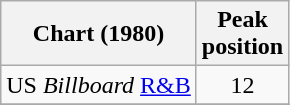<table class="wikitable">
<tr>
<th>Chart (1980)</th>
<th>Peak<br>position</th>
</tr>
<tr>
<td>US <em>Billboard</em> <a href='#'>R&B</a></td>
<td style="text-align:center;">12</td>
</tr>
<tr>
</tr>
</table>
